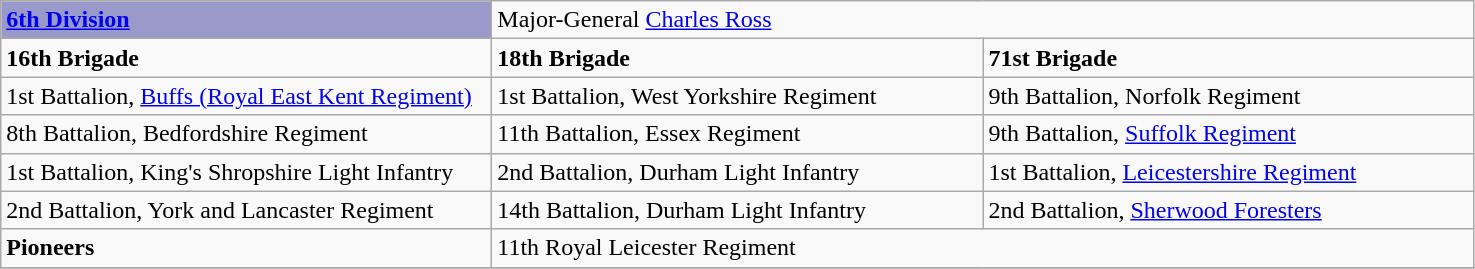<table class="wikitable">
<tr>
<td style="background:#9999CC"><strong><a href='#'>6th Division</a>  </strong></td>
<td colspan="2">Major-General <a href='#'>Charles Ross</a></td>
</tr>
<tr>
<td width="320pt"><strong>16th Brigade</strong></td>
<td width="320pt"><strong>18th Brigade</strong></td>
<td width="320pt"><strong>71st Brigade</strong></td>
</tr>
<tr>
<td>1st Battalion, <a href='#'>Buffs (Royal East Kent Regiment)</a></td>
<td>1st Battalion, West Yorkshire Regiment</td>
<td>9th Battalion, Norfolk Regiment</td>
</tr>
<tr>
<td>8th Battalion, Bedfordshire Regiment</td>
<td>11th Battalion, Essex Regiment</td>
<td>9th Battalion, <a href='#'>Suffolk Regiment</a></td>
</tr>
<tr>
<td>1st Battalion, King's Shropshire Light Infantry</td>
<td>2nd Battalion, Durham Light Infantry</td>
<td>1st Battalion, <a href='#'>Leicestershire Regiment</a></td>
</tr>
<tr>
<td>2nd Battalion, York and Lancaster Regiment</td>
<td>14th Battalion, Durham Light Infantry</td>
<td>2nd Battalion, <a href='#'>Sherwood Foresters</a></td>
</tr>
<tr>
<td><strong>Pioneers</strong></td>
<td colspan="2">11th Royal Leicester Regiment</td>
</tr>
<tr>
</tr>
</table>
